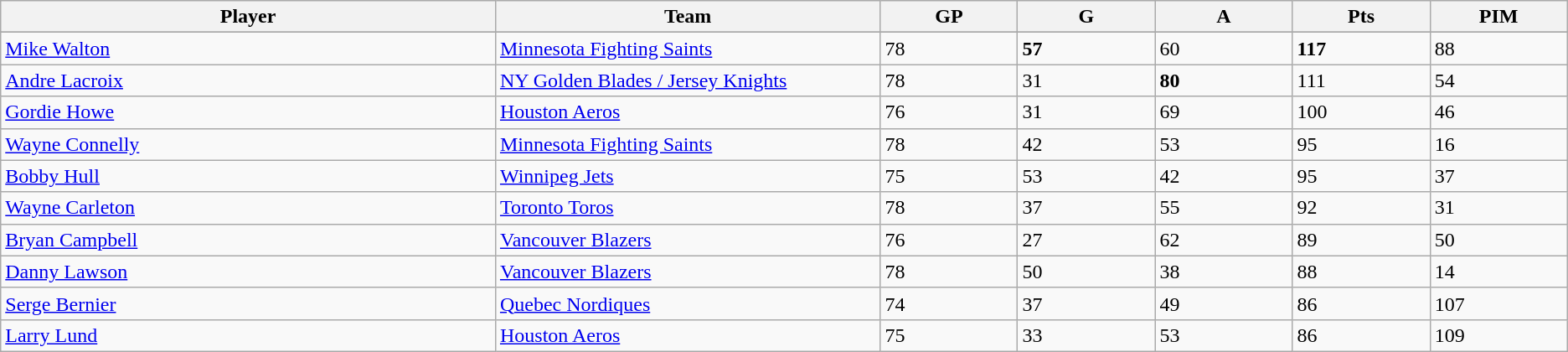<table class="wikitable sortable">
<tr>
<th bgcolor="#DDDDFF" width="18%">Player</th>
<th bgcolor="#DDDDFF" width="14%">Team</th>
<th bgcolor="#DDDDFF" width="5%">GP</th>
<th bgcolor="#DDDDFF" width="5%">G</th>
<th bgcolor="#DDDDFF" width="5%">A</th>
<th bgcolor="#DDDDFF" width="5%">Pts</th>
<th bgcolor="#DDDDFF" width="5%">PIM</th>
</tr>
<tr>
</tr>
<tr>
<td align="left"><a href='#'>Mike Walton</a></td>
<td><a href='#'>Minnesota Fighting Saints</a></td>
<td>78</td>
<td><strong>57</strong></td>
<td>60</td>
<td><strong>117</strong></td>
<td>88</td>
</tr>
<tr>
<td align="left"><a href='#'>Andre Lacroix</a></td>
<td><a href='#'>NY Golden Blades / Jersey Knights</a></td>
<td>78</td>
<td>31</td>
<td><strong>80</strong></td>
<td>111</td>
<td>54</td>
</tr>
<tr>
<td align="left"><a href='#'>Gordie Howe</a></td>
<td><a href='#'>Houston Aeros</a></td>
<td>76</td>
<td>31</td>
<td>69</td>
<td>100</td>
<td>46</td>
</tr>
<tr>
<td align="left"><a href='#'>Wayne Connelly</a></td>
<td><a href='#'>Minnesota Fighting Saints</a></td>
<td>78</td>
<td>42</td>
<td>53</td>
<td>95</td>
<td>16</td>
</tr>
<tr>
<td align="left"><a href='#'>Bobby Hull</a></td>
<td><a href='#'>Winnipeg Jets</a></td>
<td>75</td>
<td>53</td>
<td>42</td>
<td>95</td>
<td>37</td>
</tr>
<tr>
<td align="left"><a href='#'>Wayne Carleton</a></td>
<td><a href='#'>Toronto Toros</a></td>
<td>78</td>
<td>37</td>
<td>55</td>
<td>92</td>
<td>31</td>
</tr>
<tr>
<td align="left"><a href='#'>Bryan Campbell</a></td>
<td><a href='#'>Vancouver Blazers</a></td>
<td>76</td>
<td>27</td>
<td>62</td>
<td>89</td>
<td>50</td>
</tr>
<tr>
<td align="left"><a href='#'>Danny Lawson</a></td>
<td><a href='#'>Vancouver Blazers</a></td>
<td>78</td>
<td>50</td>
<td>38</td>
<td>88</td>
<td>14</td>
</tr>
<tr>
<td align="left"><a href='#'>Serge Bernier</a></td>
<td><a href='#'>Quebec Nordiques</a></td>
<td>74</td>
<td>37</td>
<td>49</td>
<td>86</td>
<td>107</td>
</tr>
<tr>
<td align="left"><a href='#'>Larry Lund</a></td>
<td><a href='#'>Houston Aeros</a></td>
<td>75</td>
<td>33</td>
<td>53</td>
<td>86</td>
<td>109</td>
</tr>
</table>
